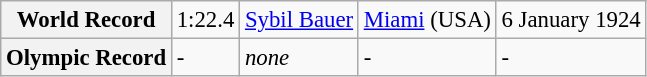<table class="wikitable" style="font-size:95%;">
<tr>
<th>World Record</th>
<td>1:22.4</td>
<td> <a href='#'>Sybil Bauer</a></td>
<td><a href='#'>Miami</a> (USA)</td>
<td>6 January 1924</td>
</tr>
<tr>
<th>Olympic Record</th>
<td>-</td>
<td><em>none</em></td>
<td>-</td>
<td>-</td>
</tr>
</table>
